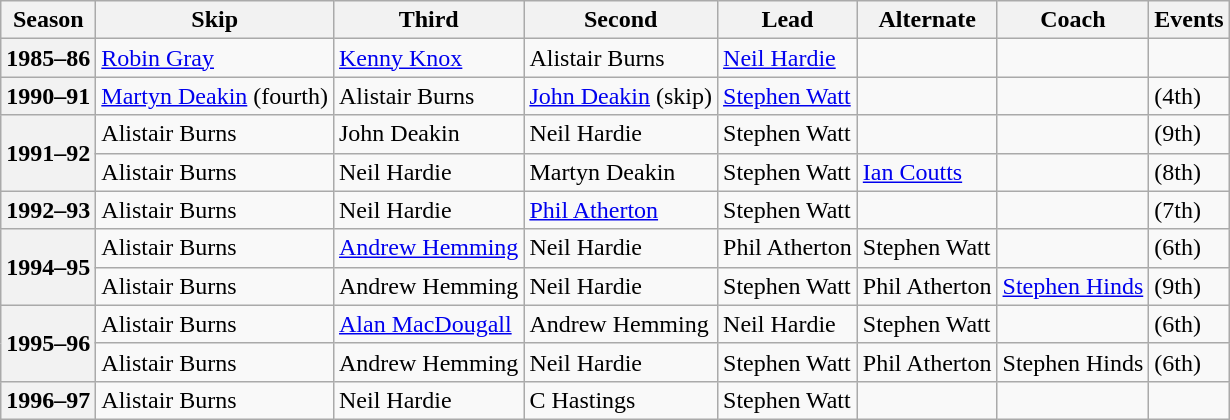<table class="wikitable">
<tr>
<th scope="col">Season</th>
<th scope="col">Skip</th>
<th scope="col">Third</th>
<th scope="col">Second</th>
<th scope="col">Lead</th>
<th scope="col">Alternate</th>
<th scope="col">Coach</th>
<th scope="col">Events</th>
</tr>
<tr>
<th scope="row">1985–86</th>
<td><a href='#'>Robin Gray</a></td>
<td><a href='#'>Kenny Knox</a></td>
<td>Alistair Burns</td>
<td><a href='#'>Neil Hardie</a></td>
<td></td>
<td></td>
<td></td>
</tr>
<tr>
<th scope="row">1990–91</th>
<td><a href='#'>Martyn Deakin</a> (fourth)</td>
<td>Alistair Burns</td>
<td><a href='#'>John Deakin</a> (skip)</td>
<td><a href='#'>Stephen Watt</a></td>
<td></td>
<td></td>
<td> (4th)</td>
</tr>
<tr>
<th scope="row" rowspan=2>1991–92</th>
<td>Alistair Burns</td>
<td>John Deakin</td>
<td>Neil Hardie</td>
<td>Stephen Watt</td>
<td></td>
<td></td>
<td> (9th)</td>
</tr>
<tr>
<td>Alistair Burns</td>
<td>Neil Hardie</td>
<td>Martyn Deakin</td>
<td>Stephen Watt</td>
<td><a href='#'>Ian Coutts</a></td>
<td></td>
<td> (8th)</td>
</tr>
<tr>
<th scope="row">1992–93</th>
<td>Alistair Burns</td>
<td>Neil Hardie</td>
<td><a href='#'>Phil Atherton</a></td>
<td>Stephen Watt</td>
<td></td>
<td></td>
<td> (7th)</td>
</tr>
<tr>
<th scope="row" rowspan=2>1994–95</th>
<td>Alistair Burns</td>
<td><a href='#'>Andrew Hemming</a></td>
<td>Neil Hardie</td>
<td>Phil Atherton</td>
<td>Stephen Watt</td>
<td></td>
<td> (6th)</td>
</tr>
<tr>
<td>Alistair Burns</td>
<td>Andrew Hemming</td>
<td>Neil Hardie</td>
<td>Stephen Watt</td>
<td>Phil Atherton</td>
<td><a href='#'>Stephen Hinds</a></td>
<td> (9th)</td>
</tr>
<tr>
<th scope="row" rowspan=2>1995–96</th>
<td>Alistair Burns</td>
<td><a href='#'>Alan MacDougall</a></td>
<td>Andrew Hemming</td>
<td>Neil Hardie</td>
<td>Stephen Watt</td>
<td></td>
<td> (6th)</td>
</tr>
<tr>
<td>Alistair Burns</td>
<td>Andrew Hemming</td>
<td>Neil Hardie</td>
<td>Stephen Watt</td>
<td>Phil Atherton</td>
<td>Stephen Hinds</td>
<td> (6th)</td>
</tr>
<tr>
<th scope="row">1996–97</th>
<td>Alistair Burns</td>
<td>Neil Hardie</td>
<td>C Hastings</td>
<td>Stephen Watt</td>
<td></td>
<td></td>
<td></td>
</tr>
</table>
